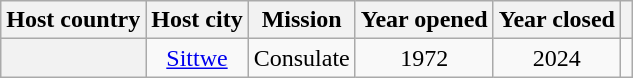<table class="wikitable plainrowheaders" style="text-align:center;">
<tr>
<th scope="col">Host country</th>
<th scope="col">Host city</th>
<th scope="col">Mission</th>
<th scope="col">Year opened</th>
<th scope="col">Year closed</th>
<th scope="col"></th>
</tr>
<tr>
<th scope="row"></th>
<td><a href='#'>Sittwe</a></td>
<td>Consulate</td>
<td>1972</td>
<td>2024</td>
<td></td>
</tr>
</table>
